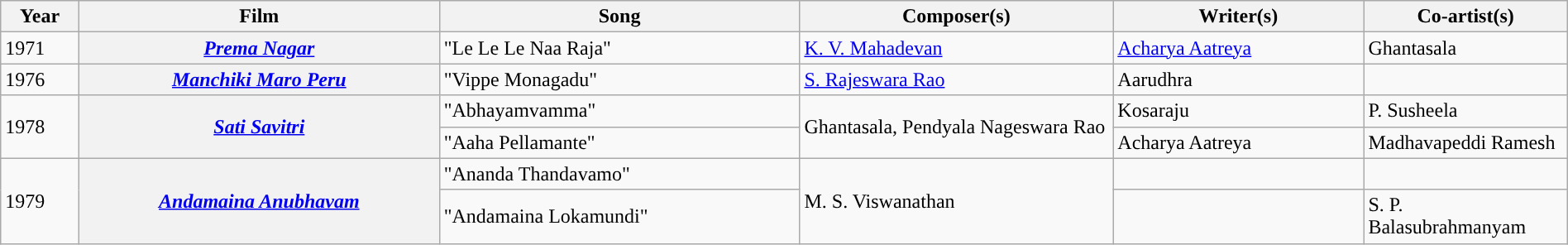<table class="wikitable plainrowheaders" width="100%" textcolor:#000;">
<tr style="background:#b0e0e66;">
<th scope="col" width=5%><strong>Year</strong></th>
<th scope="col" width=23%><strong>Film</strong></th>
<th scope="col" width=23%><strong>Song</strong></th>
<th scope="col" width=20%><strong>Composer(s)</strong></th>
<th scope="col" width=16%><strong>Writer(s)</strong></th>
<th scope="col" width=18%><strong>Co-artist(s)</strong></th>
</tr>
<tr>
<td>1971</td>
<th><em><a href='#'>Prema Nagar</a></em></th>
<td>"Le Le Le Naa Raja"</td>
<td><a href='#'>K. V. Mahadevan</a></td>
<td><a href='#'>Acharya Aatreya</a></td>
<td>Ghantasala</td>
</tr>
<tr>
<td>1976</td>
<th><em><a href='#'>Manchiki Maro Peru</a></em></th>
<td>"Vippe Monagadu"</td>
<td><a href='#'>S. Rajeswara Rao</a></td>
<td>Aarudhra</td>
<td></td>
</tr>
<tr>
<td rowspan="2">1978</td>
<th rowspan="2"><em><a href='#'>Sati Savitri</a></em></th>
<td>"Abhayamvamma"</td>
<td rowspan="2">Ghantasala, Pendyala Nageswara Rao</td>
<td>Kosaraju</td>
<td>P. Susheela</td>
</tr>
<tr>
<td>"Aaha Pellamante"</td>
<td>Acharya Aatreya</td>
<td>Madhavapeddi Ramesh</td>
</tr>
<tr>
<td rowspan="2">1979</td>
<th rowspan="2"><em><a href='#'>Andamaina Anubhavam</a></em></th>
<td>"Ananda Thandavamo"</td>
<td rowspan="2">M. S. Viswanathan</td>
<td></td>
<td></td>
</tr>
<tr>
<td>"Andamaina Lokamundi"</td>
<td></td>
<td>S. P. Balasubrahmanyam</td>
</tr>
</table>
